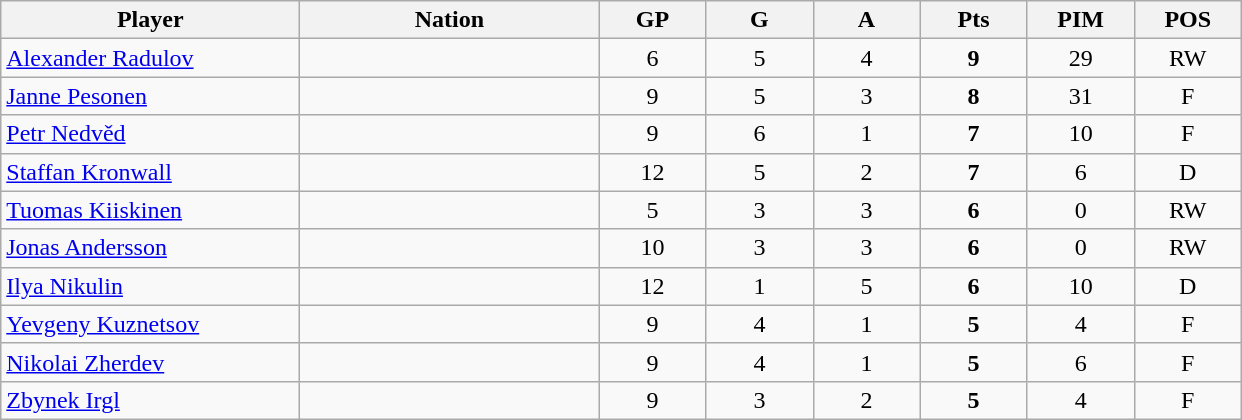<table class="wikitable sortable" style="text-align:center;">
<tr>
<th style="width: 12em;">Player</th>
<th style="width: 12em;">Nation</th>
<th style="width: 4em;">GP</th>
<th style="width: 4em;">G</th>
<th style="width: 4em;">A</th>
<th style="width: 4em;">Pts</th>
<th style="width: 4em;">PIM</th>
<th style="width: 4em;">POS</th>
</tr>
<tr>
<td style="text-align:left;"><a href='#'>Alexander Radulov</a></td>
<td></td>
<td>6</td>
<td>5</td>
<td>4</td>
<td><strong>9</strong></td>
<td>29</td>
<td>RW</td>
</tr>
<tr>
<td style="text-align:left;"><a href='#'>Janne Pesonen</a></td>
<td></td>
<td>9</td>
<td>5</td>
<td>3</td>
<td><strong>8</strong></td>
<td>31</td>
<td>F</td>
</tr>
<tr>
<td style="text-align:left;"><a href='#'>Petr Nedvěd</a></td>
<td></td>
<td>9</td>
<td>6</td>
<td>1</td>
<td><strong>7</strong></td>
<td>10</td>
<td>F</td>
</tr>
<tr>
<td style="text-align:left;"><a href='#'>Staffan Kronwall</a></td>
<td></td>
<td>12</td>
<td>5</td>
<td>2</td>
<td><strong>7</strong></td>
<td>6</td>
<td>D</td>
</tr>
<tr>
<td style="text-align:left;"><a href='#'>Tuomas Kiiskinen</a></td>
<td></td>
<td>5</td>
<td>3</td>
<td>3</td>
<td><strong>6</strong></td>
<td>0</td>
<td>RW</td>
</tr>
<tr>
<td style="text-align:left;"><a href='#'>Jonas Andersson</a></td>
<td></td>
<td>10</td>
<td>3</td>
<td>3</td>
<td><strong>6</strong></td>
<td>0</td>
<td>RW</td>
</tr>
<tr>
<td style="text-align:left;"><a href='#'>Ilya Nikulin</a></td>
<td></td>
<td>12</td>
<td>1</td>
<td>5</td>
<td><strong>6</strong></td>
<td>10</td>
<td>D</td>
</tr>
<tr>
<td style="text-align:left;"><a href='#'>Yevgeny Kuznetsov</a></td>
<td></td>
<td>9</td>
<td>4</td>
<td>1</td>
<td><strong>5</strong></td>
<td>4</td>
<td>F</td>
</tr>
<tr>
<td style="text-align:left;"><a href='#'>Nikolai Zherdev</a></td>
<td></td>
<td>9</td>
<td>4</td>
<td>1</td>
<td><strong>5</strong></td>
<td>6</td>
<td>F</td>
</tr>
<tr>
<td style="text-align:left;"><a href='#'>Zbynek Irgl</a></td>
<td></td>
<td>9</td>
<td>3</td>
<td>2</td>
<td><strong>5</strong></td>
<td>4</td>
<td>F</td>
</tr>
</table>
